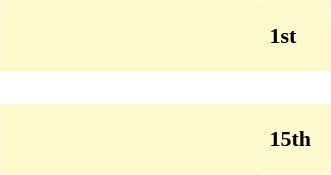<table border = "0" style = "float:right;">
<tr>
<td></td>
</tr>
<tr>
<td><div><br><table cellspacing="0" style="width: 220px; background:#fffacd;">
<tr>
<td style="width: 80px; height: 45px; background:#fffacd; "></td>
<td style="width: 90px; height: 45px; background:#fffacd; "></td>
<td style="font-size:11pt; padding: 4pt; line-height: 1.25em; color:black;"><strong>1st</strong></td>
</tr>
</table>
</div></td>
</tr>
<tr>
<td><div><br><table cellspacing="0" style="width: 220px; background:#fffacd;">
<tr>
<td style="width: 80px; height: 45px; background:#fffacd; "></td>
<td style="width: 90px; height: 45px; background:#fffacd; "></td>
<td style="font-size:11pt; padding: 4pt; line-height: 1.25em; color:black;"><strong>15th</strong></td>
</tr>
</table>
</div></td>
</tr>
</table>
